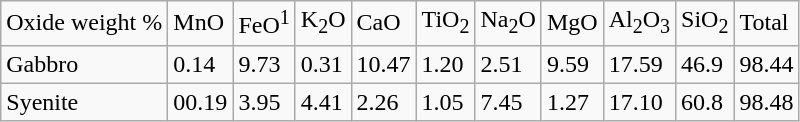<table class="wikitable">
<tr>
<td>Oxide weight %</td>
<td>MnO</td>
<td>FeO<sup>1</sup></td>
<td>K<sub>2</sub>O</td>
<td>CaO</td>
<td>TiO<sub>2</sub></td>
<td>Na<sub>2</sub>O</td>
<td>MgO</td>
<td>Al<sub>2</sub>O<sub>3</sub></td>
<td>SiO<sub>2</sub></td>
<td>Total</td>
</tr>
<tr>
<td>Gabbro</td>
<td>0.14</td>
<td>9.73</td>
<td>0.31</td>
<td>10.47</td>
<td>1.20</td>
<td>2.51</td>
<td>9.59</td>
<td>17.59</td>
<td>46.9</td>
<td>98.44</td>
</tr>
<tr>
<td>Syenite</td>
<td>00.19</td>
<td>3.95</td>
<td>4.41</td>
<td>2.26</td>
<td>1.05</td>
<td>7.45</td>
<td>1.27</td>
<td>17.10</td>
<td>60.8</td>
<td>98.48</td>
</tr>
</table>
